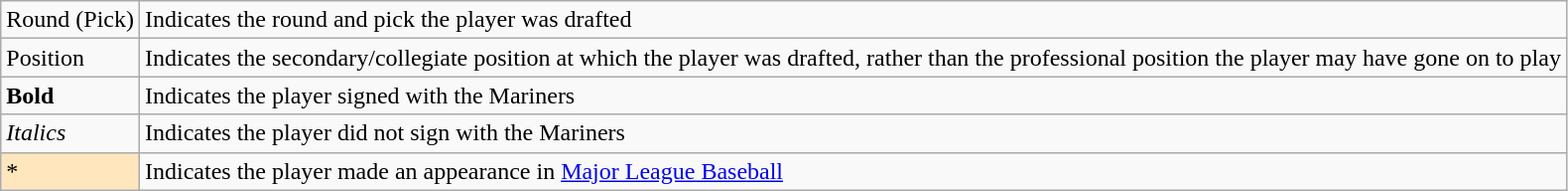<table class="wikitable" border="1">
<tr>
<td>Round (Pick)</td>
<td>Indicates the round and pick the player was drafted</td>
</tr>
<tr>
<td>Position</td>
<td>Indicates the secondary/collegiate position at which the player was drafted, rather than the professional position the player may have gone on to play</td>
</tr>
<tr>
<td><strong>Bold</strong></td>
<td>Indicates the player signed with the Mariners</td>
</tr>
<tr>
<td><em>Italics</em></td>
<td>Indicates the player did not sign with the Mariners</td>
</tr>
<tr>
<td style="background-color: #FFE6BD">*</td>
<td>Indicates the player made an appearance in <a href='#'>Major League Baseball</a></td>
</tr>
</table>
